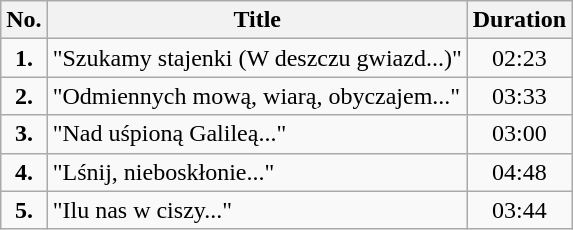<table class="wikitable">
<tr>
<th>No.</th>
<th>Title</th>
<th>Duration</th>
</tr>
<tr>
<td style="text-align:center"><strong>1.</strong></td>
<td>"Szukamy stajenki (W deszczu gwiazd...)"</td>
<td style="text-align:center">02:23</td>
</tr>
<tr>
<td style="text-align:center"><strong>2.</strong></td>
<td>"Odmiennych mową, wiarą, obyczajem..."</td>
<td style="text-align:center">03:33</td>
</tr>
<tr>
<td style="text-align:center"><strong>3.</strong></td>
<td>"Nad uśpioną Galileą..."</td>
<td style="text-align:center">03:00</td>
</tr>
<tr>
<td style="text-align:center"><strong>4.</strong></td>
<td>"Lśnij, nieboskłonie..."</td>
<td style="text-align:center">04:48</td>
</tr>
<tr>
<td style="text-align:center"><strong>5.</strong></td>
<td>"Ilu nas w ciszy..."</td>
<td style="text-align:center">03:44</td>
</tr>
</table>
